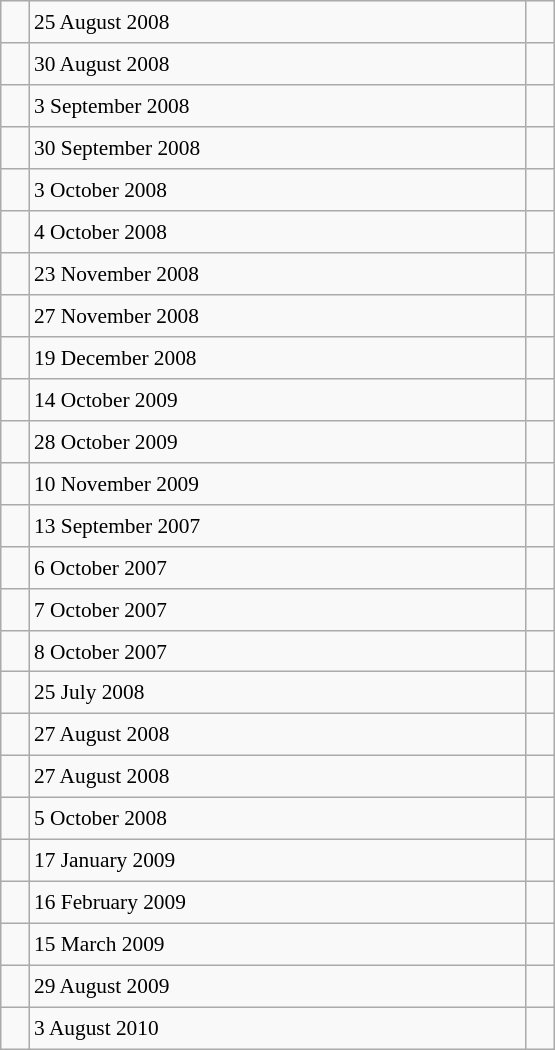<table class="wikitable" style="font-size: 89%; float: left; width: 26em; margin-right: 1em; height: 700px">
<tr>
<td></td>
<td>25 August 2008</td>
<td></td>
</tr>
<tr>
<td></td>
<td>30 August 2008</td>
<td></td>
</tr>
<tr>
<td></td>
<td>3 September 2008</td>
<td></td>
</tr>
<tr>
<td></td>
<td>30 September 2008</td>
<td></td>
</tr>
<tr>
<td></td>
<td>3 October 2008</td>
<td></td>
</tr>
<tr>
<td></td>
<td>4 October 2008</td>
<td></td>
</tr>
<tr>
<td></td>
<td>23 November 2008</td>
<td></td>
</tr>
<tr>
<td></td>
<td>27 November 2008</td>
<td></td>
</tr>
<tr>
<td></td>
<td>19 December 2008</td>
<td></td>
</tr>
<tr>
<td></td>
<td>14 October 2009</td>
<td></td>
</tr>
<tr>
<td></td>
<td>28 October 2009</td>
<td></td>
</tr>
<tr>
<td></td>
<td>10 November 2009</td>
<td></td>
</tr>
<tr>
<td></td>
<td>13 September 2007</td>
<td></td>
</tr>
<tr>
<td></td>
<td>6 October 2007</td>
<td></td>
</tr>
<tr>
<td></td>
<td>7 October 2007</td>
<td></td>
</tr>
<tr>
<td></td>
<td>8 October 2007</td>
<td></td>
</tr>
<tr>
<td></td>
<td>25 July 2008</td>
<td></td>
</tr>
<tr>
<td></td>
<td>27 August 2008</td>
<td></td>
</tr>
<tr>
<td></td>
<td>27 August 2008</td>
<td></td>
</tr>
<tr>
<td></td>
<td>5 October 2008</td>
<td></td>
</tr>
<tr>
<td></td>
<td>17 January 2009</td>
<td></td>
</tr>
<tr>
<td></td>
<td>16 February 2009</td>
<td></td>
</tr>
<tr>
<td></td>
<td>15 March 2009</td>
<td></td>
</tr>
<tr>
<td></td>
<td>29 August 2009</td>
<td></td>
</tr>
<tr>
<td></td>
<td>3 August 2010</td>
<td></td>
</tr>
</table>
